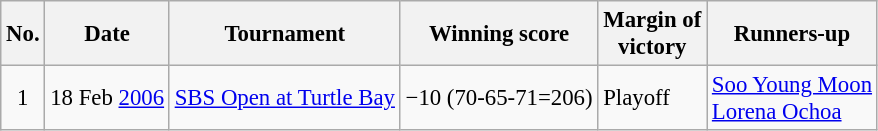<table class="wikitable" style="font-size:95%;">
<tr>
<th>No.</th>
<th>Date</th>
<th>Tournament</th>
<th>Winning score</th>
<th>Margin of<br>victory</th>
<th>Runners-up</th>
</tr>
<tr>
<td align=center>1</td>
<td align=right>18 Feb <a href='#'>2006</a></td>
<td><a href='#'>SBS Open at Turtle Bay</a></td>
<td>−10 (70-65-71=206)</td>
<td>Playoff</td>
<td> <a href='#'>Soo Young Moon</a><br> <a href='#'>Lorena Ochoa</a></td>
</tr>
</table>
